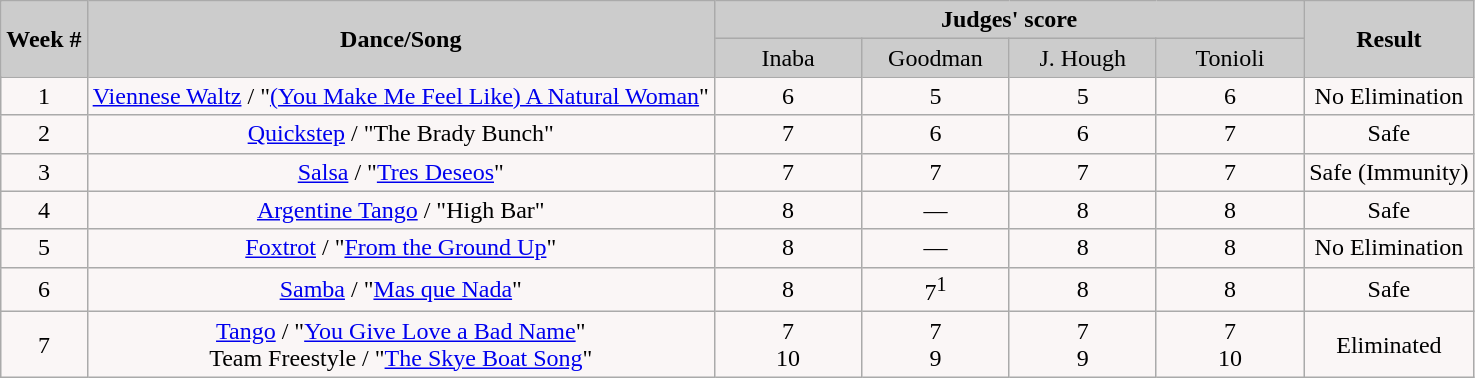<table class="wikitable" style="float:left;">
<tr>
<td rowspan="2" bgcolor="#CCCCCC" align="Center"><strong>Week #</strong></td>
<td rowspan="2" bgcolor="#CCCCCC" align="Center"><strong>Dance/Song</strong></td>
<td colspan="4" bgcolor="#CCCCCC" align="Center"><strong>Judges' score</strong></td>
<td rowspan="2" bgcolor="#CCCCCC" align="Center"><strong>Result</strong></td>
</tr>
<tr>
<td bgcolor="#CCCCCC" width="10%" align="center">Inaba</td>
<td bgcolor="#CCCCCC" width="10%" align="center">Goodman</td>
<td bgcolor="#CCCCCC" width="10%" align="center">J. Hough</td>
<td bgcolor="#CCCCCC" width="10%" align="center">Tonioli</td>
</tr>
<tr align="center" bgcolor="#FAF6F6">
<td>1</td>
<td><a href='#'>Viennese Waltz</a> / "<a href='#'>(You Make Me Feel Like) A Natural Woman</a>"</td>
<td>6</td>
<td>5</td>
<td>5</td>
<td>6</td>
<td>No Elimination</td>
</tr>
<tr align="center" bgcolor="#FAF6F6">
<td>2</td>
<td><a href='#'>Quickstep</a> / "The Brady Bunch"</td>
<td>7</td>
<td>6</td>
<td>6</td>
<td>7</td>
<td>Safe</td>
</tr>
<tr align="center" bgcolor="#FAF6F6">
<td>3</td>
<td><a href='#'>Salsa</a> / "<a href='#'>Tres Deseos</a>"</td>
<td>7</td>
<td>7</td>
<td>7</td>
<td>7</td>
<td>Safe (Immunity)</td>
</tr>
<tr align="center" bgcolor="#FAF6F6">
<td>4</td>
<td><a href='#'>Argentine Tango</a> / "High Bar"</td>
<td>8</td>
<td>—</td>
<td>8</td>
<td>8</td>
<td>Safe</td>
</tr>
<tr align="center" bgcolor="#FAF6F6">
<td>5</td>
<td><a href='#'>Foxtrot</a> / "<a href='#'>From the Ground Up</a>"</td>
<td>8</td>
<td>—</td>
<td>8</td>
<td>8</td>
<td>No Elimination</td>
</tr>
<tr align="center" bgcolor="#FAF6F6">
<td>6</td>
<td><a href='#'>Samba</a> / "<a href='#'>Mas que Nada</a>"</td>
<td>8</td>
<td>7<sup>1</sup></td>
<td>8</td>
<td>8</td>
<td>Safe</td>
</tr>
<tr align="center" bgcolor="#FAF6F6">
<td>7</td>
<td><a href='#'>Tango</a> / "<a href='#'>You Give Love a Bad Name</a>"<br>Team Freestyle / "<a href='#'>The Skye Boat Song</a>"</td>
<td>7<br>10</td>
<td>7<br>9</td>
<td>7<br>9</td>
<td>7<br>10</td>
<td>Eliminated</td>
</tr>
</table>
